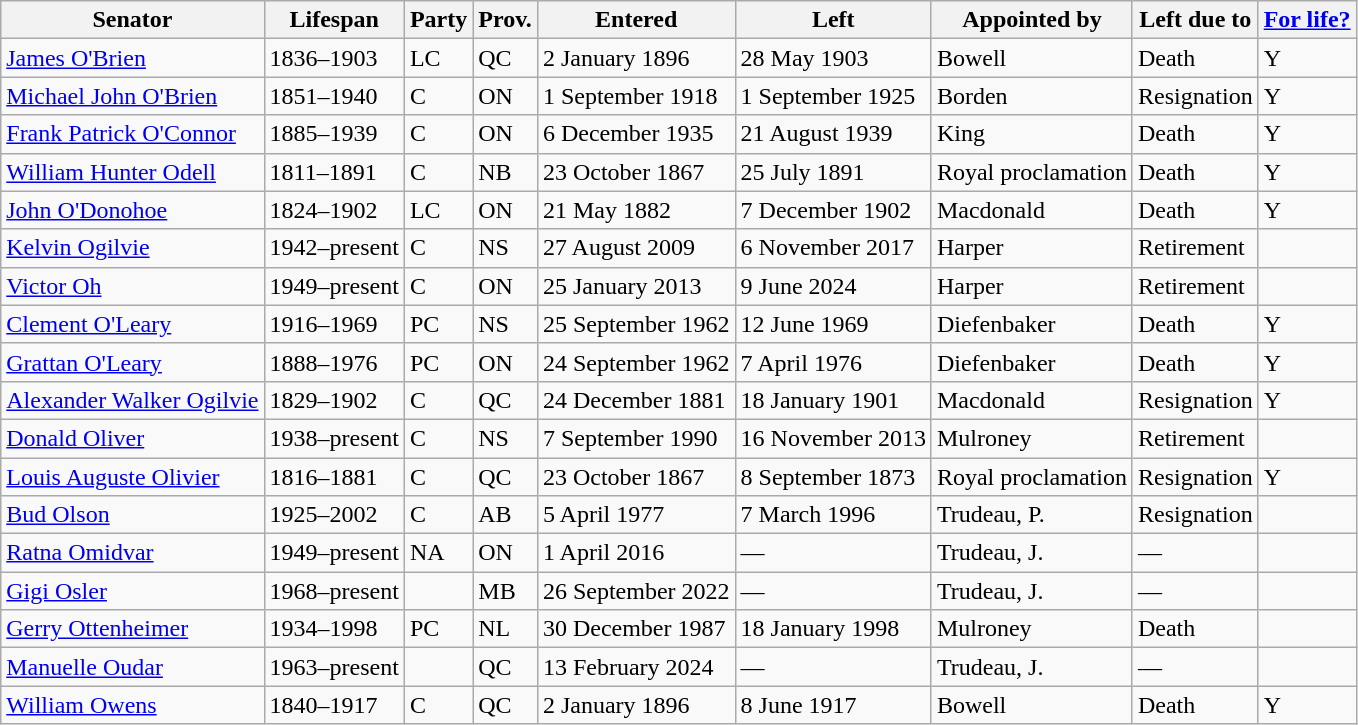<table class="wikitable sortable">
<tr>
<th>Senator</th>
<th>Lifespan</th>
<th>Party</th>
<th>Prov.</th>
<th>Entered</th>
<th>Left</th>
<th>Appointed by</th>
<th>Left due to</th>
<th><a href='#'>For life?</a></th>
</tr>
<tr>
<td><a href='#'>James O'Brien</a></td>
<td>1836–1903</td>
<td>LC</td>
<td>QC</td>
<td>2 January 1896</td>
<td>28 May 1903</td>
<td>Bowell</td>
<td>Death</td>
<td>Y</td>
</tr>
<tr>
<td><a href='#'>Michael John O'Brien</a></td>
<td>1851–1940</td>
<td>C</td>
<td>ON</td>
<td>1 September 1918</td>
<td>1 September 1925</td>
<td>Borden</td>
<td>Resignation</td>
<td>Y</td>
</tr>
<tr>
<td><a href='#'>Frank Patrick O'Connor</a></td>
<td>1885–1939</td>
<td>C</td>
<td>ON</td>
<td>6 December 1935</td>
<td>21 August 1939</td>
<td>King</td>
<td>Death</td>
<td>Y</td>
</tr>
<tr>
<td><a href='#'>William Hunter Odell</a></td>
<td>1811–1891</td>
<td>C</td>
<td>NB</td>
<td>23 October 1867</td>
<td>25 July 1891</td>
<td>Royal proclamation</td>
<td>Death</td>
<td>Y</td>
</tr>
<tr>
<td><a href='#'>John O'Donohoe</a></td>
<td>1824–1902</td>
<td>LC</td>
<td>ON</td>
<td>21 May 1882</td>
<td>7 December 1902</td>
<td>Macdonald</td>
<td>Death</td>
<td>Y</td>
</tr>
<tr>
<td><a href='#'>Kelvin Ogilvie</a></td>
<td>1942–present</td>
<td>C</td>
<td>NS</td>
<td>27 August 2009</td>
<td>6 November 2017</td>
<td>Harper</td>
<td>Retirement</td>
<td></td>
</tr>
<tr>
<td><a href='#'>Victor Oh</a></td>
<td>1949–present</td>
<td>C</td>
<td>ON</td>
<td>25 January 2013</td>
<td>9 June 2024</td>
<td>Harper</td>
<td>Retirement</td>
<td></td>
</tr>
<tr>
<td><a href='#'>Clement O'Leary</a></td>
<td>1916–1969</td>
<td>PC</td>
<td>NS</td>
<td>25 September 1962</td>
<td>12 June 1969</td>
<td>Diefenbaker</td>
<td>Death</td>
<td>Y</td>
</tr>
<tr>
<td><a href='#'>Grattan O'Leary</a></td>
<td>1888–1976</td>
<td>PC</td>
<td>ON</td>
<td>24 September 1962</td>
<td>7 April 1976</td>
<td>Diefenbaker</td>
<td>Death</td>
<td>Y</td>
</tr>
<tr>
<td><a href='#'>Alexander Walker Ogilvie</a></td>
<td>1829–1902</td>
<td>C</td>
<td>QC</td>
<td>24 December 1881</td>
<td>18 January 1901</td>
<td>Macdonald</td>
<td>Resignation</td>
<td>Y</td>
</tr>
<tr>
<td><a href='#'>Donald Oliver</a></td>
<td>1938–present</td>
<td>C</td>
<td>NS</td>
<td>7 September 1990</td>
<td>16 November 2013</td>
<td>Mulroney</td>
<td>Retirement</td>
<td></td>
</tr>
<tr>
<td><a href='#'>Louis Auguste Olivier</a></td>
<td>1816–1881</td>
<td>C</td>
<td>QC</td>
<td>23 October 1867</td>
<td>8 September 1873</td>
<td>Royal proclamation</td>
<td>Resignation</td>
<td>Y</td>
</tr>
<tr>
<td><a href='#'>Bud Olson</a></td>
<td>1925–2002</td>
<td>C</td>
<td>AB</td>
<td>5 April 1977</td>
<td>7 March 1996</td>
<td>Trudeau, P.</td>
<td>Resignation</td>
<td></td>
</tr>
<tr>
<td><a href='#'>Ratna Omidvar</a></td>
<td>1949–present</td>
<td>NA</td>
<td>ON</td>
<td>1 April 2016</td>
<td>—</td>
<td>Trudeau, J.</td>
<td>—</td>
<td></td>
</tr>
<tr>
<td><a href='#'>Gigi Osler</a></td>
<td>1968–present</td>
<td></td>
<td>MB</td>
<td>26 September 2022</td>
<td>—</td>
<td>Trudeau, J.</td>
<td>—</td>
<td></td>
</tr>
<tr>
<td><a href='#'>Gerry Ottenheimer</a></td>
<td>1934–1998</td>
<td>PC</td>
<td>NL</td>
<td>30 December 1987</td>
<td>18 January 1998</td>
<td>Mulroney</td>
<td>Death</td>
<td></td>
</tr>
<tr>
<td><a href='#'>Manuelle Oudar</a></td>
<td>1963–present</td>
<td></td>
<td>QC</td>
<td>13 February 2024</td>
<td>—</td>
<td>Trudeau, J.</td>
<td>—</td>
<td></td>
</tr>
<tr>
<td><a href='#'>William Owens</a></td>
<td>1840–1917</td>
<td>C</td>
<td>QC</td>
<td>2 January 1896</td>
<td>8 June 1917</td>
<td>Bowell</td>
<td>Death</td>
<td>Y</td>
</tr>
</table>
